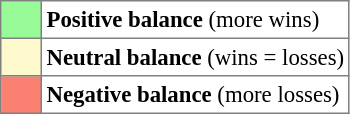<table bgcolor="#f7f8ff" cellpadding="3" cellspacing="0" border="1" style="font-size: 95%; border: gray solid 1px; border-collapse: collapse;text-align:center;">
<tr>
<td style="background: PaleGreen;"  width="20"></td>
<td bgcolor="#ffffff" align="left"><strong>Positive balance</strong> (more wins)</td>
</tr>
<tr>
<td style="background: LemonChiffon;" width="20"></td>
<td bgcolor="#ffffff" align="left"><strong>Neutral balance</strong> (wins = losses)</td>
</tr>
<tr>
<td style="background: Salmon;" width="20"></td>
<td bgcolor="#ffffff" align="left"><strong>Negative balance</strong> (more losses)</td>
</tr>
</table>
